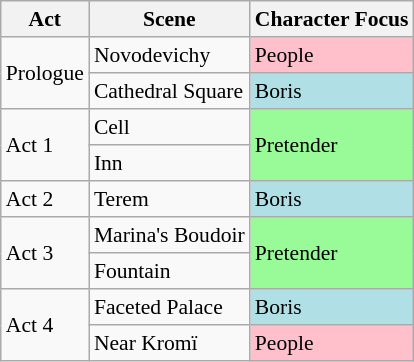<table class="wikitable" style="font-size:90%; line-height:1.2">
<tr>
<th>Act</th>
<th>Scene</th>
<th>Character Focus</th>
</tr>
<tr>
<td rowspan=2>Prologue</td>
<td>Novodevichy</td>
<td style="background:#FFC0CB">People</td>
</tr>
<tr>
<td>Cathedral Square</td>
<td style="background:#B0E0E6">Boris</td>
</tr>
<tr>
<td rowspan=2>Act 1</td>
<td>Cell</td>
<td rowspan="2" style="background:#98FB98">Pretender</td>
</tr>
<tr>
<td>Inn</td>
</tr>
<tr>
<td>Act 2</td>
<td>Terem</td>
<td style="background:#B0E0E6">Boris</td>
</tr>
<tr>
<td rowspan=2>Act 3</td>
<td>Marina's Boudoir</td>
<td rowspan="2" style="background:#98FB98">Pretender</td>
</tr>
<tr>
<td>Fountain</td>
</tr>
<tr>
<td rowspan=2>Act 4</td>
<td>Faceted Palace</td>
<td style="background:#B0E0E6">Boris</td>
</tr>
<tr>
<td>Near Kromï</td>
<td style="background:#FFC0CB">People</td>
</tr>
</table>
